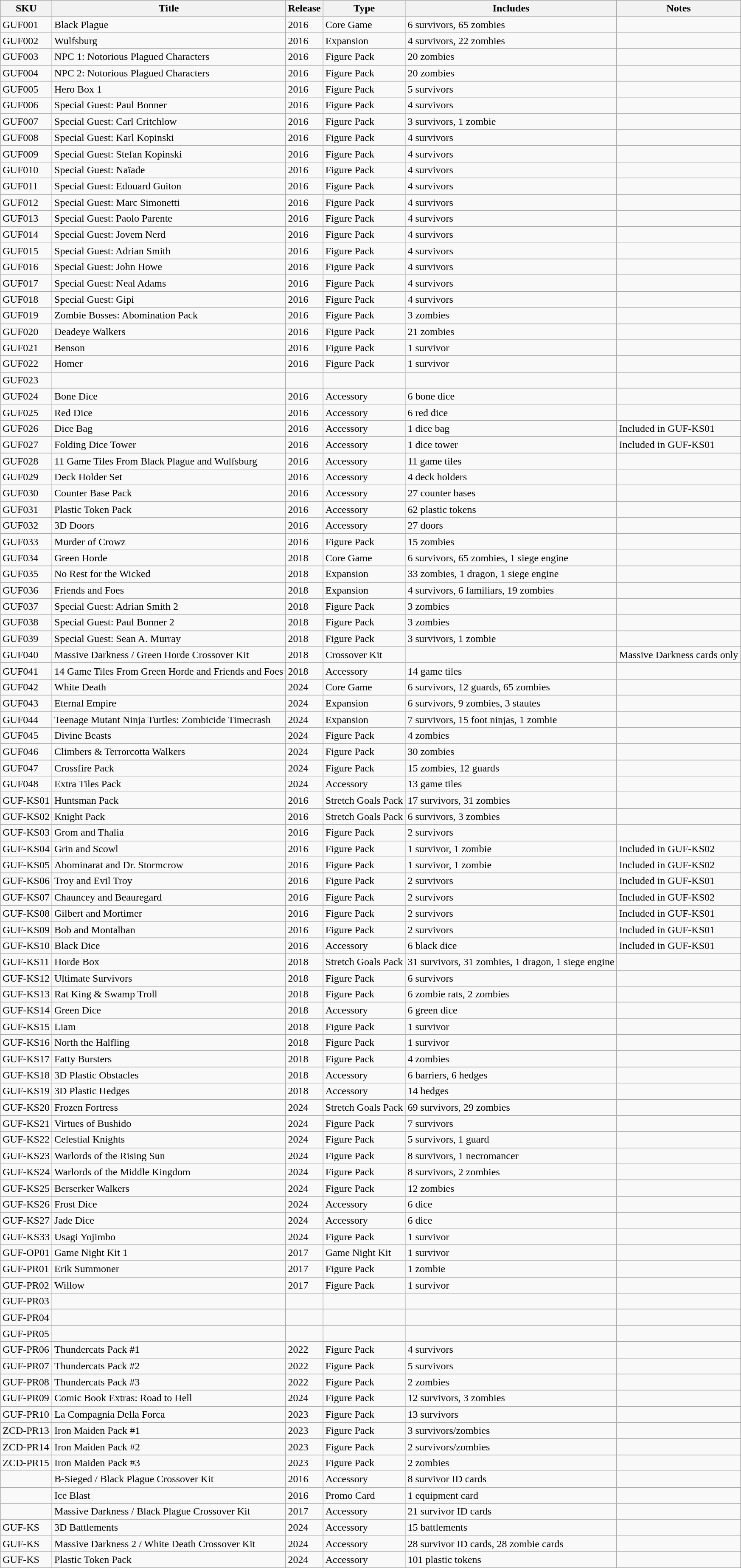<table class="wikitable">
<tr>
<th>SKU</th>
<th>Title</th>
<th>Release</th>
<th>Type</th>
<th>Includes</th>
<th>Notes</th>
</tr>
<tr>
<td>GUF001</td>
<td>Black Plague</td>
<td>2016</td>
<td>Core Game</td>
<td>6 survivors, 65 zombies</td>
<td></td>
</tr>
<tr>
<td>GUF002</td>
<td>Wulfsburg</td>
<td>2016</td>
<td>Expansion</td>
<td>4 survivors, 22 zombies</td>
<td></td>
</tr>
<tr>
<td>GUF003</td>
<td>NPC 1: Notorious Plagued Characters</td>
<td>2016</td>
<td>Figure Pack</td>
<td>20 zombies</td>
<td></td>
</tr>
<tr>
<td>GUF004</td>
<td>NPC 2: Notorious Plagued Characters</td>
<td>2016</td>
<td>Figure Pack</td>
<td>20 zombies</td>
<td></td>
</tr>
<tr>
<td>GUF005</td>
<td>Hero Box 1</td>
<td>2016</td>
<td>Figure Pack</td>
<td>5 survivors</td>
<td></td>
</tr>
<tr>
<td>GUF006</td>
<td>Special Guest: Paul Bonner</td>
<td>2016</td>
<td>Figure Pack</td>
<td>4 survivors</td>
<td></td>
</tr>
<tr>
<td>GUF007</td>
<td>Special Guest: Carl Critchlow</td>
<td>2016</td>
<td>Figure Pack</td>
<td>3 survivors, 1 zombie</td>
<td></td>
</tr>
<tr>
<td>GUF008</td>
<td>Special Guest: Karl Kopinski</td>
<td>2016</td>
<td>Figure Pack</td>
<td>4 survivors</td>
<td></td>
</tr>
<tr>
<td>GUF009</td>
<td>Special Guest: Stefan Kopinski</td>
<td>2016</td>
<td>Figure Pack</td>
<td>4 survivors</td>
<td></td>
</tr>
<tr>
<td>GUF010</td>
<td>Special Guest: Naïade</td>
<td>2016</td>
<td>Figure Pack</td>
<td>4 survivors</td>
<td></td>
</tr>
<tr>
<td>GUF011</td>
<td>Special Guest: Edouard Guiton</td>
<td>2016</td>
<td>Figure Pack</td>
<td>4 survivors</td>
<td></td>
</tr>
<tr>
<td>GUF012</td>
<td>Special Guest: Marc Simonetti</td>
<td>2016</td>
<td>Figure Pack</td>
<td>4 survivors</td>
<td></td>
</tr>
<tr>
<td>GUF013</td>
<td>Special Guest: Paolo Parente</td>
<td>2016</td>
<td>Figure Pack</td>
<td>4 survivors</td>
<td></td>
</tr>
<tr>
<td>GUF014</td>
<td>Special Guest: Jovem Nerd</td>
<td>2016</td>
<td>Figure Pack</td>
<td>4 survivors</td>
<td></td>
</tr>
<tr>
<td>GUF015</td>
<td>Special Guest: Adrian Smith</td>
<td>2016</td>
<td>Figure Pack</td>
<td>4 survivors</td>
<td></td>
</tr>
<tr>
<td>GUF016</td>
<td>Special Guest: John Howe</td>
<td>2016</td>
<td>Figure Pack</td>
<td>4 survivors</td>
<td></td>
</tr>
<tr>
<td>GUF017</td>
<td>Special Guest: Neal Adams</td>
<td>2016</td>
<td>Figure Pack</td>
<td>4 survivors</td>
<td></td>
</tr>
<tr>
<td>GUF018</td>
<td>Special Guest: Gipi</td>
<td>2016</td>
<td>Figure Pack</td>
<td>4 survivors</td>
<td></td>
</tr>
<tr>
<td>GUF019</td>
<td>Zombie Bosses: Abomination Pack</td>
<td>2016</td>
<td>Figure Pack</td>
<td>3 zombies</td>
<td></td>
</tr>
<tr>
<td>GUF020</td>
<td>Deadeye Walkers</td>
<td>2016</td>
<td>Figure Pack</td>
<td>21 zombies</td>
<td></td>
</tr>
<tr>
<td>GUF021</td>
<td>Benson</td>
<td>2016</td>
<td>Figure Pack</td>
<td>1 survivor</td>
<td></td>
</tr>
<tr>
<td>GUF022</td>
<td>Homer</td>
<td>2016</td>
<td>Figure Pack</td>
<td>1 survivor</td>
<td></td>
</tr>
<tr>
<td>GUF023</td>
<td></td>
<td></td>
<td></td>
<td></td>
<td></td>
</tr>
<tr>
<td>GUF024</td>
<td>Bone Dice</td>
<td>2016</td>
<td>Accessory</td>
<td>6 bone dice</td>
<td></td>
</tr>
<tr>
<td>GUF025</td>
<td>Red Dice</td>
<td>2016</td>
<td>Accessory</td>
<td>6 red dice</td>
<td></td>
</tr>
<tr>
<td>GUF026</td>
<td>Dice Bag</td>
<td>2016</td>
<td>Accessory</td>
<td>1 dice bag</td>
<td>Included in GUF-KS01</td>
</tr>
<tr>
<td>GUF027</td>
<td>Folding Dice Tower</td>
<td>2016</td>
<td>Accessory</td>
<td>1 dice tower</td>
<td>Included in GUF-KS01</td>
</tr>
<tr>
<td>GUF028</td>
<td>11 Game Tiles From Black Plague and Wulfsburg</td>
<td>2016</td>
<td>Accessory</td>
<td>11 game tiles</td>
<td></td>
</tr>
<tr>
<td>GUF029</td>
<td>Deck Holder Set</td>
<td>2016</td>
<td>Accessory</td>
<td>4 deck holders</td>
<td></td>
</tr>
<tr>
<td>GUF030</td>
<td>Counter Base Pack</td>
<td>2016</td>
<td>Accessory</td>
<td>27 counter bases</td>
<td></td>
</tr>
<tr>
<td>GUF031</td>
<td>Plastic Token Pack</td>
<td>2016</td>
<td>Accessory</td>
<td>62 plastic tokens</td>
<td></td>
</tr>
<tr>
<td>GUF032</td>
<td>3D Doors</td>
<td>2016</td>
<td>Accessory</td>
<td>27 doors</td>
<td></td>
</tr>
<tr>
<td>GUF033</td>
<td>Murder of Crowz</td>
<td>2016</td>
<td>Figure Pack</td>
<td>15 zombies</td>
<td></td>
</tr>
<tr>
<td>GUF034</td>
<td>Green Horde</td>
<td>2018</td>
<td>Core Game</td>
<td>6 survivors, 65 zombies, 1 siege engine</td>
<td></td>
</tr>
<tr>
<td>GUF035</td>
<td>No Rest for the Wicked</td>
<td>2018</td>
<td>Expansion</td>
<td>33 zombies, 1 dragon, 1 siege engine</td>
<td></td>
</tr>
<tr>
<td>GUF036</td>
<td>Friends and Foes</td>
<td>2018</td>
<td>Expansion</td>
<td>4 survivors, 6 familiars, 19 zombies</td>
<td></td>
</tr>
<tr>
<td>GUF037</td>
<td>Special Guest: Adrian Smith 2</td>
<td>2018</td>
<td>Figure Pack</td>
<td>3 zombies</td>
<td></td>
</tr>
<tr>
<td>GUF038</td>
<td>Special Guest: Paul Bonner 2</td>
<td>2018</td>
<td>Figure Pack</td>
<td>3 zombies</td>
<td></td>
</tr>
<tr>
<td>GUF039</td>
<td>Special Guest: Sean A. Murray</td>
<td>2018</td>
<td>Figure Pack</td>
<td>3 survivors, 1 zombie</td>
<td></td>
</tr>
<tr>
<td>GUF040</td>
<td>Massive Darkness / Green Horde Crossover Kit</td>
<td>2018</td>
<td>Crossover Kit</td>
<td></td>
<td>Massive Darkness cards only</td>
</tr>
<tr>
<td>GUF041</td>
<td>14 Game Tiles From Green Horde and Friends and Foes</td>
<td>2018</td>
<td>Accessory</td>
<td>14 game tiles</td>
<td></td>
</tr>
<tr>
<td>GUF042</td>
<td>White Death</td>
<td>2024</td>
<td>Core Game</td>
<td>6 survivors, 12 guards, 65 zombies</td>
<td></td>
</tr>
<tr>
<td>GUF043</td>
<td>Eternal Empire</td>
<td>2024</td>
<td>Expansion</td>
<td>6 survivors, 9 zombies, 3 stautes</td>
<td></td>
</tr>
<tr>
<td>GUF044</td>
<td>Teenage Mutant Ninja Turtles: Zombicide Timecrash</td>
<td>2024</td>
<td>Expansion</td>
<td>7 survivors, 15 foot ninjas, 1 zombie</td>
<td></td>
</tr>
<tr>
<td>GUF045</td>
<td>Divine Beasts</td>
<td>2024</td>
<td>Figure Pack</td>
<td>4 zombies</td>
<td></td>
</tr>
<tr>
<td>GUF046</td>
<td>Climbers & Terrorcotta Walkers</td>
<td>2024</td>
<td>Figure Pack</td>
<td>30 zombies</td>
<td></td>
</tr>
<tr>
<td>GUF047</td>
<td>Crossfire Pack</td>
<td>2024</td>
<td>Figure Pack</td>
<td>15 zombies, 12 guards</td>
<td></td>
</tr>
<tr>
<td>GUF048</td>
<td>Extra Tiles Pack</td>
<td>2024</td>
<td>Accessory</td>
<td>13 game tiles</td>
<td></td>
</tr>
<tr>
<td>GUF-KS01</td>
<td>Huntsman Pack</td>
<td>2016</td>
<td>Stretch Goals Pack</td>
<td>17 survivors, 31 zombies</td>
<td></td>
</tr>
<tr>
<td>GUF-KS02</td>
<td>Knight Pack</td>
<td>2016</td>
<td>Stretch Goals Pack</td>
<td>6 survivors, 3 zombies</td>
<td></td>
</tr>
<tr>
<td>GUF-KS03</td>
<td>Grom and Thalia</td>
<td>2016</td>
<td>Figure Pack</td>
<td>2 survivors</td>
<td></td>
</tr>
<tr>
<td>GUF-KS04</td>
<td>Grin and Scowl</td>
<td>2016</td>
<td>Figure Pack</td>
<td>1 survivor, 1 zombie</td>
<td>Included in GUF-KS02</td>
</tr>
<tr>
<td>GUF-KS05</td>
<td>Abominarat and Dr. Stormcrow</td>
<td>2016</td>
<td>Figure Pack</td>
<td>1 survivor, 1 zombie</td>
<td>Included in GUF-KS02</td>
</tr>
<tr>
<td>GUF-KS06</td>
<td>Troy and Evil Troy</td>
<td>2016</td>
<td>Figure Pack</td>
<td>2 survivors</td>
<td>Included in GUF-KS01</td>
</tr>
<tr>
<td>GUF-KS07</td>
<td>Chauncey and Beauregard</td>
<td>2016</td>
<td>Figure Pack</td>
<td>2 survivors</td>
<td>Included in GUF-KS02</td>
</tr>
<tr>
<td>GUF-KS08</td>
<td>Gilbert and Mortimer</td>
<td>2016</td>
<td>Figure Pack</td>
<td>2 survivors</td>
<td>Included in GUF-KS01</td>
</tr>
<tr>
<td>GUF-KS09</td>
<td>Bob and Montalban</td>
<td>2016</td>
<td>Figure Pack</td>
<td>2 survivors</td>
<td>Included in GUF-KS01</td>
</tr>
<tr>
<td>GUF-KS10</td>
<td>Black Dice</td>
<td>2016</td>
<td>Accessory</td>
<td>6 black dice</td>
<td>Included in GUF-KS01</td>
</tr>
<tr>
<td>GUF-KS11</td>
<td>Horde Box</td>
<td>2018</td>
<td>Stretch Goals Pack</td>
<td>31 survivors, 31 zombies, 1 dragon, 1 siege engine</td>
<td></td>
</tr>
<tr>
<td>GUF-KS12</td>
<td>Ultimate Survivors</td>
<td>2018</td>
<td>Figure Pack</td>
<td>6 survivors</td>
<td></td>
</tr>
<tr>
<td>GUF-KS13</td>
<td>Rat King & Swamp Troll</td>
<td>2018</td>
<td>Figure Pack</td>
<td>6 zombie rats, 2 zombies</td>
<td></td>
</tr>
<tr>
<td>GUF-KS14</td>
<td>Green Dice</td>
<td>2018</td>
<td>Accessory</td>
<td>6 green dice</td>
<td></td>
</tr>
<tr>
<td>GUF-KS15</td>
<td>Liam</td>
<td>2018</td>
<td>Figure Pack</td>
<td>1 survivor</td>
<td></td>
</tr>
<tr>
<td>GUF-KS16</td>
<td>North the Halfling</td>
<td>2018</td>
<td>Figure Pack</td>
<td>1 survivor</td>
<td></td>
</tr>
<tr>
<td>GUF-KS17</td>
<td>Fatty Bursters</td>
<td>2018</td>
<td>Figure Pack</td>
<td>4 zombies</td>
<td></td>
</tr>
<tr>
<td>GUF-KS18</td>
<td>3D Plastic Obstacles</td>
<td>2018</td>
<td>Accessory</td>
<td>6 barriers, 6 hedges</td>
<td></td>
</tr>
<tr>
<td>GUF-KS19</td>
<td>3D Plastic Hedges</td>
<td>2018</td>
<td>Accessory</td>
<td>14 hedges</td>
<td></td>
</tr>
<tr>
<td>GUF-KS20</td>
<td>Frozen Fortress</td>
<td>2024</td>
<td>Stretch Goals Pack</td>
<td>69 survivors, 29 zombies</td>
<td></td>
</tr>
<tr>
<td>GUF-KS21</td>
<td>Virtues of Bushido</td>
<td>2024</td>
<td>Figure Pack</td>
<td>7 survivors</td>
<td></td>
</tr>
<tr>
<td>GUF-KS22</td>
<td>Celestial Knights</td>
<td>2024</td>
<td>Figure Pack</td>
<td>5 survivors, 1 guard</td>
<td></td>
</tr>
<tr>
<td>GUF-KS23</td>
<td>Warlords of the Rising Sun</td>
<td>2024</td>
<td>Figure Pack</td>
<td>8 survivors, 1 necromancer</td>
<td></td>
</tr>
<tr>
<td>GUF-KS24</td>
<td>Warlords of the Middle Kingdom</td>
<td>2024</td>
<td>Figure Pack</td>
<td>8 survivors, 2 zombies</td>
<td></td>
</tr>
<tr>
<td>GUF-KS25</td>
<td>Berserker Walkers</td>
<td>2024</td>
<td>Figure Pack</td>
<td>12 zombies</td>
<td></td>
</tr>
<tr>
<td>GUF-KS26</td>
<td>Frost Dice</td>
<td>2024</td>
<td>Accessory</td>
<td>6 dice</td>
<td></td>
</tr>
<tr>
<td>GUF-KS27</td>
<td>Jade Dice</td>
<td>2024</td>
<td>Accessory</td>
<td>6 dice</td>
<td></td>
</tr>
<tr>
<td>GUF-KS33</td>
<td>Usagi Yojimbo</td>
<td>2024</td>
<td>Figure Pack</td>
<td>1 survivor</td>
<td></td>
</tr>
<tr>
<td>GUF-OP01</td>
<td>Game Night Kit 1</td>
<td>2017</td>
<td>Game Night Kit</td>
<td>1 survivor</td>
<td></td>
</tr>
<tr>
<td>GUF-PR01</td>
<td>Erik Summoner</td>
<td>2017</td>
<td>Figure Pack</td>
<td>1 zombie</td>
<td></td>
</tr>
<tr>
<td>GUF-PR02</td>
<td>Willow</td>
<td>2017</td>
<td>Figure Pack</td>
<td>1 survivor</td>
<td></td>
</tr>
<tr>
<td>GUF-PR03</td>
<td></td>
<td></td>
<td></td>
<td></td>
<td></td>
</tr>
<tr>
<td>GUF-PR04</td>
<td></td>
<td></td>
<td></td>
<td></td>
<td></td>
</tr>
<tr>
<td>GUF-PR05</td>
<td></td>
<td></td>
<td></td>
<td></td>
<td></td>
</tr>
<tr>
<td>GUF-PR06</td>
<td>Thundercats Pack #1</td>
<td>2022</td>
<td>Figure Pack</td>
<td>4 survivors</td>
<td></td>
</tr>
<tr>
<td>GUF-PR07</td>
<td>Thundercats Pack #2</td>
<td>2022</td>
<td>Figure Pack</td>
<td>5 survivors</td>
<td></td>
</tr>
<tr>
<td>GUF-PR08</td>
<td>Thundercats Pack #3</td>
<td>2022</td>
<td>Figure Pack</td>
<td>2 zombies</td>
<td></td>
</tr>
<tr>
</tr>
<tr>
<td>GUF-PR09</td>
<td>Comic Book Extras: Road to Hell</td>
<td>2024</td>
<td>Figure Pack</td>
<td>12 survivors, 3 zombies</td>
<td></td>
</tr>
<tr>
<td>GUF-PR10</td>
<td>La Compagnia Della Forca</td>
<td>2023</td>
<td>Figure Pack</td>
<td>13 survivors</td>
<td></td>
</tr>
<tr>
<td>ZCD-PR13</td>
<td>Iron Maiden Pack #1</td>
<td>2023</td>
<td>Figure Pack</td>
<td>3 survivors/zombies</td>
<td></td>
</tr>
<tr>
<td>ZCD-PR14</td>
<td>Iron Maiden Pack #2</td>
<td>2023</td>
<td>Figure Pack</td>
<td>2 survivors/zombies</td>
<td></td>
</tr>
<tr>
<td>ZCD-PR15</td>
<td>Iron Maiden Pack #3</td>
<td>2023</td>
<td>Figure Pack</td>
<td>2 zombies</td>
<td></td>
</tr>
<tr>
<td></td>
<td>B-Sieged / Black Plague Crossover Kit</td>
<td>2016</td>
<td>Accessory</td>
<td>8 survivor ID cards</td>
<td></td>
</tr>
<tr>
<td></td>
<td>Ice Blast</td>
<td>2016</td>
<td>Promo Card</td>
<td>1 equipment card</td>
<td></td>
</tr>
<tr>
<td></td>
<td>Massive Darkness / Black Plague Crossover Kit</td>
<td>2017</td>
<td>Accessory</td>
<td>21 survivor ID cards</td>
<td></td>
</tr>
<tr>
<td>GUF-KS</td>
<td>3D Battlements</td>
<td>2024</td>
<td>Accessory</td>
<td>15 battlements</td>
<td></td>
</tr>
<tr>
<td>GUF-KS</td>
<td>Massive Darkness 2 / White Death Crossover Kit</td>
<td>2024</td>
<td>Accessory</td>
<td>28 survivor ID cards, 28 zombie cards</td>
<td></td>
</tr>
<tr>
<td>GUF-KS</td>
<td>Plastic Token Pack</td>
<td>2024</td>
<td>Accessory</td>
<td>101 plastic tokens</td>
<td></td>
</tr>
</table>
